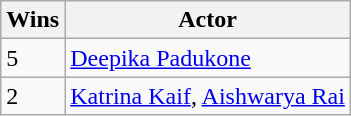<table class="wikitable">
<tr>
<th>Wins</th>
<th>Actor</th>
</tr>
<tr>
<td>5</td>
<td><a href='#'>Deepika Padukone</a></td>
</tr>
<tr>
<td>2</td>
<td><a href='#'>Katrina Kaif</a>, <a href='#'>Aishwarya Rai</a></td>
</tr>
</table>
